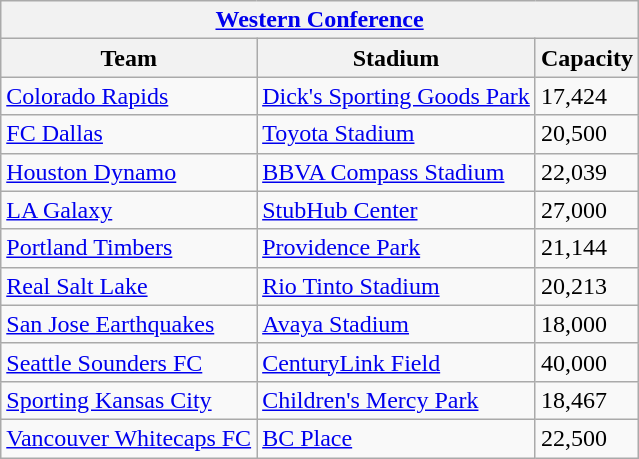<table class="wikitable" style="text-align:left">
<tr>
<th colspan=3><a href='#'>Western Conference</a></th>
</tr>
<tr>
<th>Team</th>
<th>Stadium</th>
<th>Capacity</th>
</tr>
<tr>
<td><a href='#'>Colorado Rapids</a></td>
<td><a href='#'>Dick's Sporting Goods Park</a></td>
<td>17,424</td>
</tr>
<tr>
<td><a href='#'>FC Dallas</a></td>
<td><a href='#'>Toyota Stadium</a></td>
<td>20,500</td>
</tr>
<tr>
<td><a href='#'>Houston Dynamo</a></td>
<td><a href='#'>BBVA Compass Stadium</a></td>
<td>22,039</td>
</tr>
<tr>
<td><a href='#'>LA Galaxy</a></td>
<td><a href='#'>StubHub Center</a></td>
<td>27,000</td>
</tr>
<tr>
<td><a href='#'>Portland Timbers</a></td>
<td><a href='#'>Providence Park</a></td>
<td>21,144</td>
</tr>
<tr>
<td><a href='#'>Real Salt Lake</a></td>
<td><a href='#'>Rio Tinto Stadium</a></td>
<td>20,213</td>
</tr>
<tr>
<td><a href='#'>San Jose Earthquakes</a></td>
<td><a href='#'>Avaya Stadium</a></td>
<td>18,000</td>
</tr>
<tr>
<td><a href='#'>Seattle Sounders FC</a></td>
<td><a href='#'>CenturyLink Field</a></td>
<td>40,000</td>
</tr>
<tr>
<td><a href='#'>Sporting Kansas City</a></td>
<td><a href='#'>Children's Mercy Park</a></td>
<td>18,467</td>
</tr>
<tr>
<td><a href='#'>Vancouver Whitecaps FC</a></td>
<td><a href='#'>BC Place</a></td>
<td>22,500</td>
</tr>
</table>
